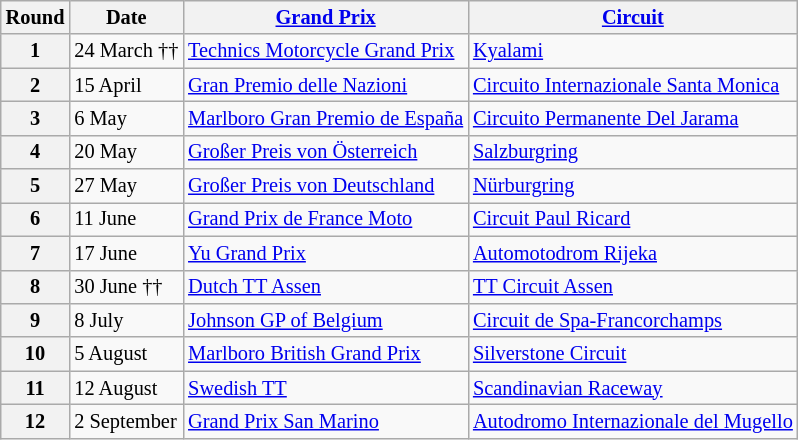<table class="wikitable" style="font-size: 85%;">
<tr>
<th>Round</th>
<th>Date</th>
<th><a href='#'>Grand Prix</a></th>
<th><a href='#'>Circuit</a></th>
</tr>
<tr>
<th>1</th>
<td>24 March ††</td>
<td> <a href='#'>Technics Motorcycle Grand Prix</a></td>
<td><a href='#'>Kyalami</a></td>
</tr>
<tr>
<th>2</th>
<td>15 April</td>
<td> <a href='#'>Gran Premio delle Nazioni</a></td>
<td><a href='#'>Circuito Internazionale Santa Monica</a></td>
</tr>
<tr>
<th>3</th>
<td>6 May</td>
<td> <a href='#'>Marlboro Gran Premio de España</a></td>
<td><a href='#'>Circuito Permanente Del Jarama</a></td>
</tr>
<tr>
<th>4</th>
<td>20 May</td>
<td> <a href='#'>Großer Preis von Österreich</a></td>
<td><a href='#'>Salzburgring</a></td>
</tr>
<tr>
<th>5</th>
<td>27 May</td>
<td> <a href='#'>Großer Preis von Deutschland</a></td>
<td><a href='#'>Nürburgring</a></td>
</tr>
<tr>
<th>6</th>
<td>11 June</td>
<td> <a href='#'>Grand Prix de France Moto</a></td>
<td><a href='#'>Circuit Paul Ricard</a></td>
</tr>
<tr>
<th>7</th>
<td>17 June</td>
<td> <a href='#'>Yu Grand Prix</a></td>
<td><a href='#'>Automotodrom Rijeka</a></td>
</tr>
<tr>
<th>8</th>
<td>30 June ††</td>
<td> <a href='#'>Dutch TT Assen</a></td>
<td><a href='#'>TT Circuit Assen</a></td>
</tr>
<tr>
<th>9</th>
<td>8 July</td>
<td> <a href='#'>Johnson GP of Belgium</a></td>
<td><a href='#'>Circuit de Spa-Francorchamps</a></td>
</tr>
<tr>
<th>10</th>
<td>5 August</td>
<td> <a href='#'>Marlboro British Grand Prix</a></td>
<td><a href='#'>Silverstone Circuit</a></td>
</tr>
<tr>
<th>11</th>
<td>12 August</td>
<td> <a href='#'>Swedish TT</a></td>
<td><a href='#'>Scandinavian Raceway</a></td>
</tr>
<tr>
<th>12</th>
<td>2 September</td>
<td> <a href='#'>Grand Prix San Marino</a></td>
<td><a href='#'>Autodromo Internazionale del Mugello</a></td>
</tr>
</table>
